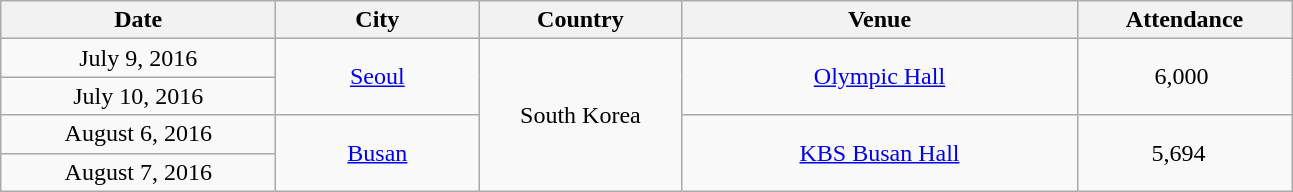<table class="wikitable" style="text-align:center;">
<tr>
<th scope="col" style="width:11em;">Date</th>
<th scope="col" style="width:8em;">City</th>
<th scope="col" style="width:8em;">Country</th>
<th scope="col" style="width:16em;">Venue</th>
<th scope="col" style="width:8.5em;">Attendance</th>
</tr>
<tr>
<td>July 9, 2016</td>
<td rowspan="2"><a href='#'>Seoul</a></td>
<td rowspan="4">South Korea</td>
<td rowspan="2"><a href='#'>Olympic Hall</a></td>
<td rowspan="2">6,000 </td>
</tr>
<tr>
<td>July 10, 2016</td>
</tr>
<tr>
<td>August 6, 2016</td>
<td rowspan="2"><a href='#'>Busan</a></td>
<td rowspan="2"><a href='#'>KBS Busan Hall</a></td>
<td rowspan="2">5,694  </td>
</tr>
<tr>
<td>August 7, 2016</td>
</tr>
</table>
